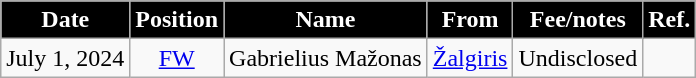<table class="wikitable" style="text-align:center; ">
<tr>
<th style="background:#000000; color:#FFFFFF;">Date</th>
<th style="background:#000000; color:#FFFFFF;">Position</th>
<th style="background:#000000; color:#FFFFFF;">Name</th>
<th style="background:#000000; color:#FFFFFF;">From</th>
<th style="background:#000000; color:#FFFFFF;">Fee/notes</th>
<th style="background:#000000; color:#FFFFFF;">Ref.</th>
</tr>
<tr>
<td>July 1, 2024</td>
<td><a href='#'>FW</a></td>
<td align="left"> Gabrielius Mažonas</td>
<td align="left"> <a href='#'>Žalgiris</a></td>
<td>Undisclosed</td>
<td></td>
</tr>
</table>
